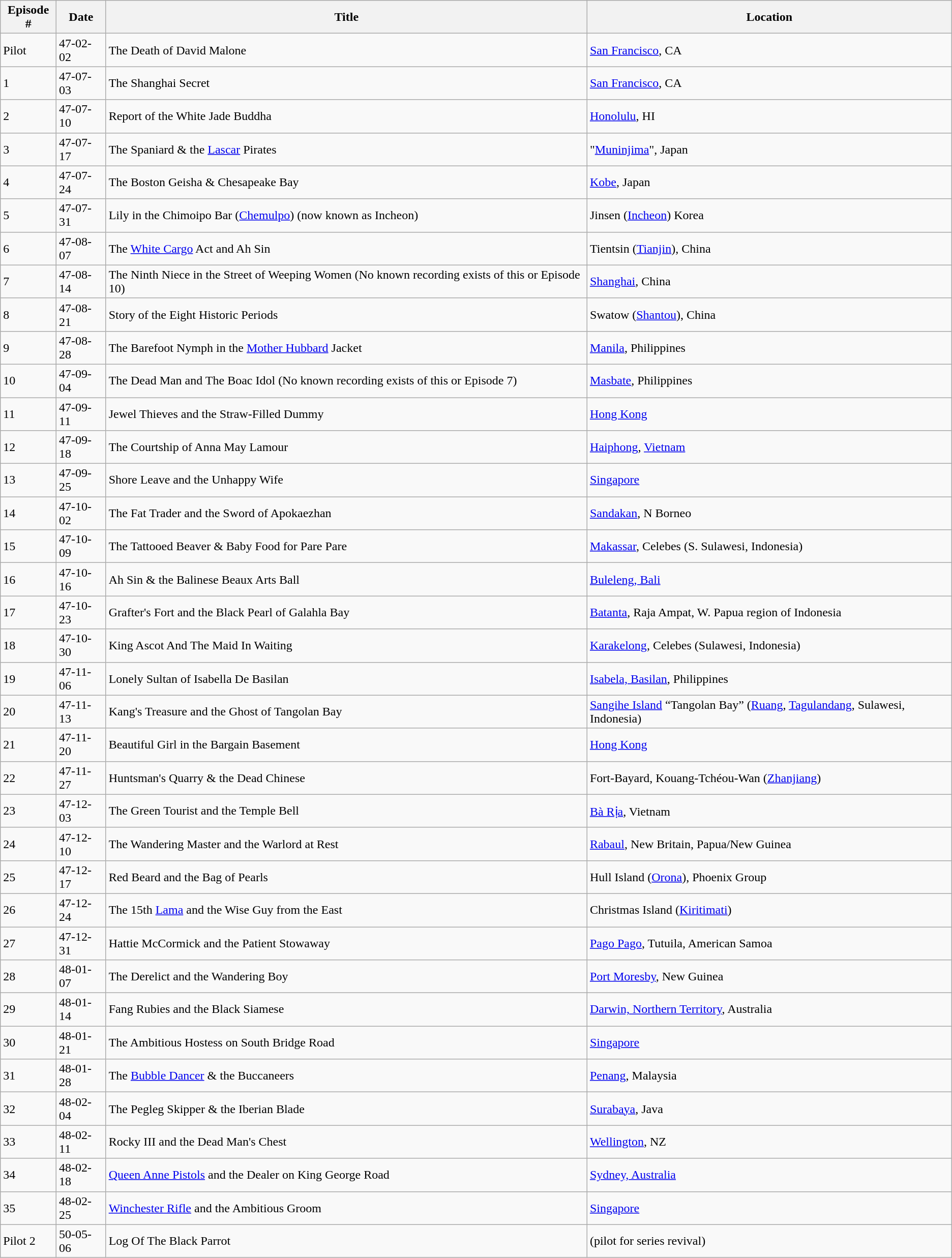<table class="wikitable">
<tr>
<th>Episode #</th>
<th>Date</th>
<th>Title</th>
<th>Location</th>
</tr>
<tr>
<td>Pilot</td>
<td>47-02-02</td>
<td>The Death of David Malone</td>
<td><a href='#'>San Francisco</a>, CA</td>
</tr>
<tr>
<td>1</td>
<td>47-07-03</td>
<td>The Shanghai Secret</td>
<td><a href='#'>San Francisco</a>, CA</td>
</tr>
<tr>
<td>2</td>
<td>47-07-10</td>
<td>Report of the White Jade Buddha</td>
<td><a href='#'>Honolulu</a>, HI</td>
</tr>
<tr>
<td>3</td>
<td>47-07-17</td>
<td>The Spaniard & the <a href='#'>Lascar</a> Pirates</td>
<td>"<a href='#'>Muninjima</a>", Japan</td>
</tr>
<tr>
<td>4</td>
<td>47-07-24</td>
<td>The Boston Geisha & Chesapeake Bay</td>
<td><a href='#'>Kobe</a>, Japan</td>
</tr>
<tr>
<td>5</td>
<td>47-07-31</td>
<td>Lily in the Chimoipo Bar (<a href='#'>Chemulpo</a>) (now known as Incheon)</td>
<td>Jinsen (<a href='#'>Incheon</a>) Korea</td>
</tr>
<tr>
<td>6</td>
<td>47-08-07</td>
<td>The <a href='#'>White Cargo</a> Act and Ah Sin</td>
<td>Tientsin (<a href='#'>Tianjin</a>), China</td>
</tr>
<tr>
<td>7</td>
<td>47-08-14</td>
<td>The Ninth Niece in the Street of Weeping Women  (No known recording exists of this or Episode 10)</td>
<td><a href='#'>Shanghai</a>, China</td>
</tr>
<tr>
<td>8</td>
<td>47-08-21</td>
<td>Story of the Eight Historic Periods</td>
<td>Swatow (<a href='#'>Shantou</a>), China</td>
</tr>
<tr>
<td>9</td>
<td>47-08-28</td>
<td>The Barefoot Nymph in the <a href='#'>Mother Hubbard</a> Jacket</td>
<td><a href='#'>Manila</a>, Philippines</td>
</tr>
<tr>
<td>10</td>
<td>47-09-04</td>
<td>The Dead Man and The Boac Idol (No known recording exists of this or Episode 7)</td>
<td><a href='#'>Masbate</a>, Philippines</td>
</tr>
<tr>
<td>11</td>
<td>47-09-11</td>
<td>Jewel Thieves and the Straw-Filled Dummy</td>
<td><a href='#'>Hong Kong</a></td>
</tr>
<tr>
<td>12</td>
<td>47-09-18</td>
<td>The Courtship of Anna May Lamour</td>
<td><a href='#'>Haiphong</a>, <a href='#'>Vietnam</a></td>
</tr>
<tr>
<td>13</td>
<td>47-09-25</td>
<td>Shore Leave and the Unhappy Wife</td>
<td><a href='#'>Singapore</a></td>
</tr>
<tr>
<td>14</td>
<td>47-10-02</td>
<td>The Fat Trader and the Sword of Apokaezhan</td>
<td><a href='#'>Sandakan</a>, N Borneo</td>
</tr>
<tr>
<td>15</td>
<td>47-10-09</td>
<td>The Tattooed Beaver & Baby Food for Pare Pare</td>
<td><a href='#'>Makassar</a>, Celebes (S. Sulawesi, Indonesia)</td>
</tr>
<tr>
<td>16</td>
<td>47-10-16</td>
<td>Ah Sin & the Balinese Beaux Arts Ball</td>
<td><a href='#'>Buleleng, Bali</a></td>
</tr>
<tr>
<td>17</td>
<td>47-10-23</td>
<td>Grafter's Fort and the Black Pearl of Galahla Bay</td>
<td><a href='#'>Batanta</a>, Raja Ampat, W. Papua region of Indonesia</td>
</tr>
<tr>
<td>18</td>
<td>47-10-30</td>
<td>King Ascot And The Maid In Waiting</td>
<td><a href='#'>Karakelong</a>, Celebes (Sulawesi, Indonesia)</td>
</tr>
<tr>
<td>19</td>
<td>47-11-06</td>
<td>Lonely Sultan of Isabella De Basilan</td>
<td><a href='#'>Isabela, Basilan</a>, Philippines</td>
</tr>
<tr>
<td>20</td>
<td>47-11-13</td>
<td>Kang's Treasure and the Ghost of Tangolan Bay</td>
<td><a href='#'>Sangihe Island</a> “Tangolan Bay” (<a href='#'>Ruang</a>, <a href='#'>Tagulandang</a>, Sulawesi, Indonesia)</td>
</tr>
<tr>
<td>21</td>
<td>47-11-20</td>
<td>Beautiful Girl in the Bargain Basement</td>
<td><a href='#'>Hong Kong</a></td>
</tr>
<tr>
<td>22</td>
<td>47-11-27</td>
<td>Huntsman's Quarry & the Dead Chinese</td>
<td>Fort-Bayard, Kouang-Tchéou-Wan (<a href='#'>Zhanjiang</a>)</td>
</tr>
<tr>
<td>23</td>
<td>47-12-03</td>
<td>The Green Tourist and the Temple Bell</td>
<td><a href='#'>Bà Rịa</a>, Vietnam</td>
</tr>
<tr>
<td>24</td>
<td>47-12-10</td>
<td>The Wandering Master and the Warlord at Rest</td>
<td><a href='#'>Rabaul</a>, New Britain, Papua/New Guinea</td>
</tr>
<tr>
<td>25</td>
<td>47-12-17</td>
<td>Red Beard and the Bag of Pearls</td>
<td>Hull Island (<a href='#'>Orona</a>), Phoenix Group</td>
</tr>
<tr>
<td>26</td>
<td>47-12-24</td>
<td>The 15th <a href='#'>Lama</a> and the Wise Guy from the East</td>
<td>Christmas Island (<a href='#'>Kiritimati</a>)</td>
</tr>
<tr>
<td>27</td>
<td>47-12-31</td>
<td>Hattie McCormick and the Patient Stowaway</td>
<td><a href='#'>Pago Pago</a>, Tutuila, American Samoa</td>
</tr>
<tr>
<td>28</td>
<td>48-01-07</td>
<td>The Derelict and the Wandering Boy</td>
<td><a href='#'>Port Moresby</a>, New Guinea</td>
</tr>
<tr>
<td>29</td>
<td>48-01-14</td>
<td>Fang Rubies and the Black Siamese</td>
<td><a href='#'>Darwin, Northern Territory</a>, Australia</td>
</tr>
<tr>
<td>30</td>
<td>48-01-21</td>
<td>The Ambitious Hostess on South Bridge Road</td>
<td><a href='#'>Singapore</a></td>
</tr>
<tr>
<td>31</td>
<td>48-01-28</td>
<td>The <a href='#'>Bubble Dancer</a> & the Buccaneers</td>
<td><a href='#'>Penang</a>, Malaysia</td>
</tr>
<tr>
<td>32</td>
<td>48-02-04</td>
<td>The Pegleg Skipper & the Iberian Blade</td>
<td><a href='#'>Surabaya</a>, Java</td>
</tr>
<tr>
<td>33</td>
<td>48-02-11</td>
<td>Rocky III and the Dead Man's Chest</td>
<td><a href='#'>Wellington</a>, NZ</td>
</tr>
<tr>
<td>34</td>
<td>48-02-18</td>
<td><a href='#'>Queen Anne Pistols</a> and the Dealer on King George Road</td>
<td><a href='#'>Sydney, Australia</a></td>
</tr>
<tr>
<td>35</td>
<td>48-02-25</td>
<td><a href='#'>Winchester Rifle</a> and the Ambitious Groom</td>
<td><a href='#'>Singapore</a></td>
</tr>
<tr>
<td>Pilot 2</td>
<td>50-05-06</td>
<td>Log Of The Black Parrot</td>
<td>(pilot for series revival)</td>
</tr>
</table>
